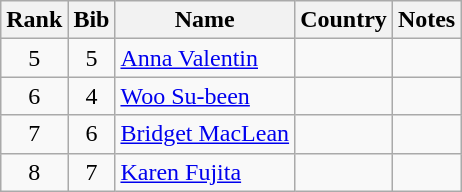<table class="wikitable" style="text-align:center;">
<tr>
<th>Rank</th>
<th>Bib</th>
<th>Name</th>
<th>Country</th>
<th>Notes</th>
</tr>
<tr>
<td>5</td>
<td>5</td>
<td align=left><a href='#'>Anna Valentin</a></td>
<td align=left></td>
<td></td>
</tr>
<tr>
<td>6</td>
<td>4</td>
<td align=left><a href='#'>Woo Su-been</a></td>
<td align=left></td>
<td></td>
</tr>
<tr>
<td>7</td>
<td>6</td>
<td align=left><a href='#'>Bridget MacLean</a></td>
<td align=left></td>
<td></td>
</tr>
<tr>
<td>8</td>
<td>7</td>
<td align=left><a href='#'>Karen Fujita</a></td>
<td align=left></td>
<td></td>
</tr>
</table>
